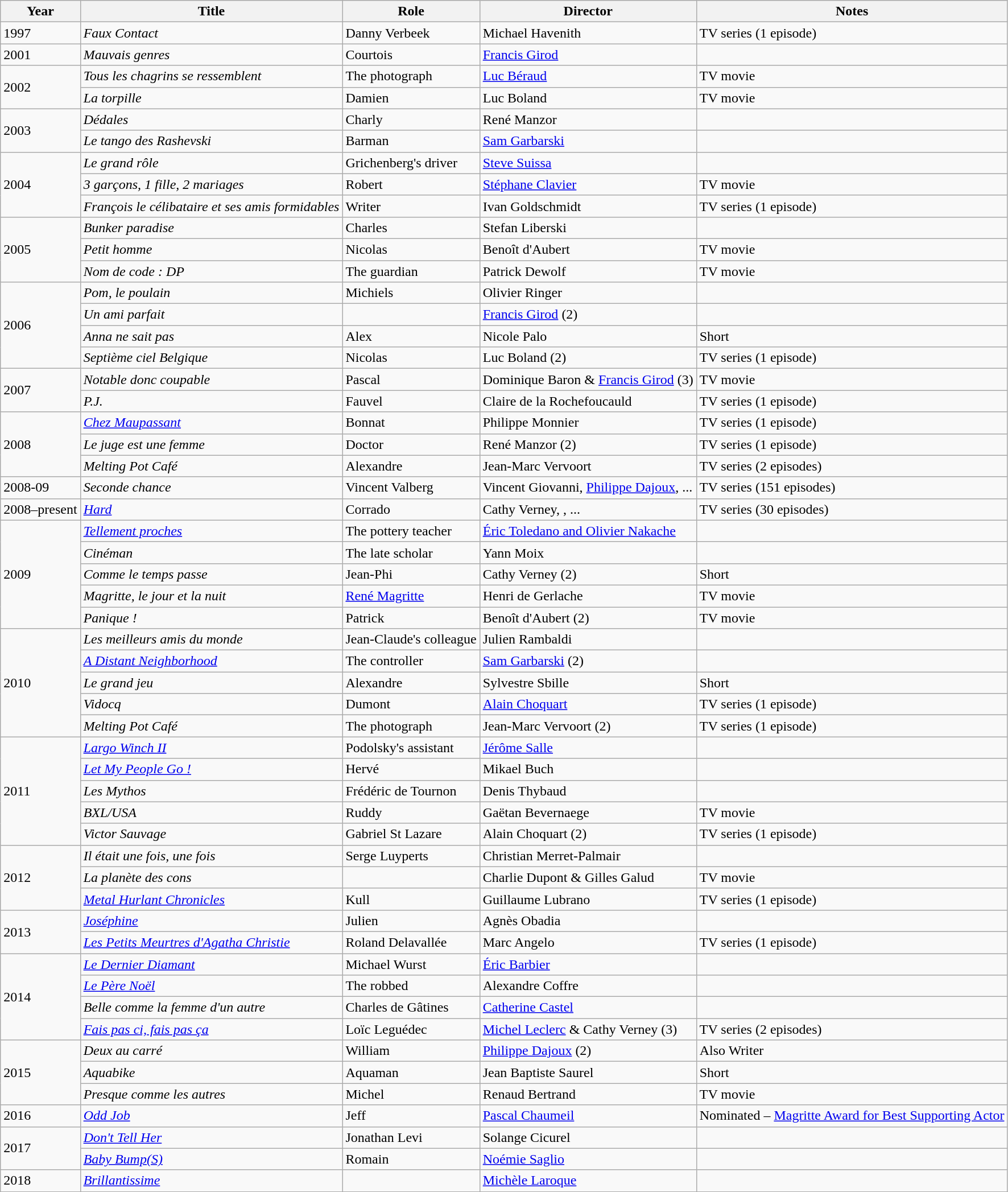<table class="wikitable sortable">
<tr>
<th>Year</th>
<th>Title</th>
<th>Role</th>
<th>Director</th>
<th class="unsortable">Notes</th>
</tr>
<tr>
<td rowspan=1>1997</td>
<td><em>Faux Contact</em></td>
<td>Danny Verbeek</td>
<td>Michael Havenith</td>
<td>TV series (1 episode)</td>
</tr>
<tr>
<td rowspan=1>2001</td>
<td><em>Mauvais genres</em></td>
<td>Courtois</td>
<td><a href='#'>Francis Girod</a></td>
<td></td>
</tr>
<tr>
<td rowspan=2>2002</td>
<td><em>Tous les chagrins se ressemblent</em></td>
<td>The photograph</td>
<td><a href='#'>Luc Béraud</a></td>
<td>TV movie</td>
</tr>
<tr>
<td><em>La torpille</em></td>
<td>Damien</td>
<td>Luc Boland</td>
<td>TV movie</td>
</tr>
<tr>
<td rowspan=2>2003</td>
<td><em>Dédales</em></td>
<td>Charly</td>
<td>René Manzor</td>
<td></td>
</tr>
<tr>
<td><em>Le tango des Rashevski</em></td>
<td>Barman</td>
<td><a href='#'>Sam Garbarski</a></td>
<td></td>
</tr>
<tr>
<td rowspan=3>2004</td>
<td><em>Le grand rôle</em></td>
<td>Grichenberg's driver</td>
<td><a href='#'>Steve Suissa</a></td>
<td></td>
</tr>
<tr>
<td><em>3 garçons, 1 fille, 2 mariages</em></td>
<td>Robert</td>
<td><a href='#'>Stéphane Clavier</a></td>
<td>TV movie</td>
</tr>
<tr>
<td><em>François le célibataire et ses amis formidables</em></td>
<td>Writer</td>
<td>Ivan Goldschmidt</td>
<td>TV series (1 episode)</td>
</tr>
<tr>
<td rowspan=3>2005</td>
<td><em>Bunker paradise</em></td>
<td>Charles</td>
<td>Stefan Liberski</td>
<td></td>
</tr>
<tr>
<td><em>Petit homme</em></td>
<td>Nicolas</td>
<td>Benoît d'Aubert</td>
<td>TV movie</td>
</tr>
<tr>
<td><em>Nom de code : DP</em></td>
<td>The guardian</td>
<td>Patrick Dewolf</td>
<td>TV movie</td>
</tr>
<tr>
<td rowspan=4>2006</td>
<td><em>Pom, le poulain</em></td>
<td>Michiels</td>
<td>Olivier Ringer</td>
<td></td>
</tr>
<tr>
<td><em>Un ami parfait</em></td>
<td></td>
<td><a href='#'>Francis Girod</a> (2)</td>
<td></td>
</tr>
<tr>
<td><em>Anna ne sait pas</em></td>
<td>Alex</td>
<td>Nicole Palo</td>
<td>Short</td>
</tr>
<tr>
<td><em>Septième ciel Belgique</em></td>
<td>Nicolas</td>
<td>Luc Boland (2)</td>
<td>TV series (1 episode)</td>
</tr>
<tr>
<td rowspan=2>2007</td>
<td><em>Notable donc coupable</em></td>
<td>Pascal</td>
<td>Dominique Baron & <a href='#'>Francis Girod</a> (3)</td>
<td>TV movie</td>
</tr>
<tr>
<td><em>P.J.</em></td>
<td>Fauvel</td>
<td>Claire de la Rochefoucauld</td>
<td>TV series (1 episode)</td>
</tr>
<tr>
<td rowspan=3>2008</td>
<td><em><a href='#'>Chez Maupassant</a></em></td>
<td>Bonnat</td>
<td>Philippe Monnier</td>
<td>TV series (1 episode)</td>
</tr>
<tr>
<td><em>Le juge est une femme</em></td>
<td>Doctor</td>
<td>René Manzor (2)</td>
<td>TV series (1 episode)</td>
</tr>
<tr>
<td><em>Melting Pot Café</em></td>
<td>Alexandre</td>
<td>Jean-Marc Vervoort</td>
<td>TV series (2 episodes)</td>
</tr>
<tr>
<td rowspan=1>2008-09</td>
<td><em>Seconde chance</em></td>
<td>Vincent Valberg</td>
<td>Vincent Giovanni, <a href='#'>Philippe Dajoux</a>, ...</td>
<td>TV series (151 episodes)</td>
</tr>
<tr>
<td rowspan=1>2008–present</td>
<td><em><a href='#'>Hard</a></em></td>
<td>Corrado</td>
<td>Cathy Verney, , ...</td>
<td>TV series (30 episodes)</td>
</tr>
<tr>
<td rowspan=5>2009</td>
<td><em><a href='#'>Tellement proches</a></em></td>
<td>The pottery teacher</td>
<td><a href='#'>Éric Toledano and Olivier Nakache</a></td>
<td></td>
</tr>
<tr>
<td><em>Cinéman</em></td>
<td>The late scholar</td>
<td>Yann Moix</td>
<td></td>
</tr>
<tr>
<td><em>Comme le temps passe</em></td>
<td>Jean-Phi</td>
<td>Cathy Verney (2)</td>
<td>Short</td>
</tr>
<tr>
<td><em>Magritte, le jour et la nuit</em></td>
<td><a href='#'>René Magritte</a></td>
<td>Henri de Gerlache</td>
<td>TV movie</td>
</tr>
<tr>
<td><em>Panique !</em></td>
<td>Patrick</td>
<td>Benoît d'Aubert (2)</td>
<td>TV movie</td>
</tr>
<tr>
<td rowspan=5>2010</td>
<td><em>Les meilleurs amis du monde</em></td>
<td>Jean-Claude's colleague</td>
<td>Julien Rambaldi</td>
<td></td>
</tr>
<tr>
<td><em><a href='#'>A Distant Neighborhood</a></em></td>
<td>The controller</td>
<td><a href='#'>Sam Garbarski</a> (2)</td>
<td></td>
</tr>
<tr>
<td><em>Le grand jeu</em></td>
<td>Alexandre</td>
<td>Sylvestre Sbille</td>
<td>Short</td>
</tr>
<tr>
<td><em>Vidocq</em></td>
<td>Dumont</td>
<td><a href='#'>Alain Choquart</a></td>
<td>TV series (1 episode)</td>
</tr>
<tr>
<td><em>Melting Pot Café</em></td>
<td>The photograph</td>
<td>Jean-Marc Vervoort (2)</td>
<td>TV series (1 episode)</td>
</tr>
<tr>
<td rowspan=5>2011</td>
<td><em><a href='#'>Largo Winch II</a></em></td>
<td>Podolsky's assistant</td>
<td><a href='#'>Jérôme Salle</a></td>
<td></td>
</tr>
<tr>
<td><em><a href='#'>Let My People Go !</a></em></td>
<td>Hervé</td>
<td>Mikael Buch</td>
<td></td>
</tr>
<tr>
<td><em>Les Mythos</em></td>
<td>Frédéric de Tournon</td>
<td>Denis Thybaud</td>
<td></td>
</tr>
<tr>
<td><em>BXL/USA</em></td>
<td>Ruddy</td>
<td>Gaëtan Bevernaege</td>
<td>TV movie</td>
</tr>
<tr>
<td><em>Victor Sauvage</em></td>
<td>Gabriel St Lazare</td>
<td>Alain Choquart (2)</td>
<td>TV series (1 episode)</td>
</tr>
<tr>
<td rowspan=3>2012</td>
<td><em>Il était une fois, une fois</em></td>
<td>Serge Luyperts</td>
<td>Christian Merret-Palmair</td>
<td></td>
</tr>
<tr>
<td><em>La planète des cons</em></td>
<td></td>
<td>Charlie Dupont & Gilles Galud</td>
<td>TV movie</td>
</tr>
<tr>
<td><em><a href='#'>Metal Hurlant Chronicles</a></em></td>
<td>Kull</td>
<td>Guillaume Lubrano</td>
<td>TV series (1 episode)</td>
</tr>
<tr>
<td rowspan=2>2013</td>
<td><em><a href='#'>Joséphine</a></em></td>
<td>Julien</td>
<td>Agnès Obadia</td>
<td></td>
</tr>
<tr>
<td><em><a href='#'>Les Petits Meurtres d'Agatha Christie</a></em></td>
<td>Roland Delavallée</td>
<td>Marc Angelo</td>
<td>TV series (1 episode)</td>
</tr>
<tr>
<td rowspan=4>2014</td>
<td><em><a href='#'>Le Dernier Diamant</a></em></td>
<td>Michael Wurst</td>
<td><a href='#'>Éric Barbier</a></td>
<td></td>
</tr>
<tr>
<td><em><a href='#'>Le Père Noël</a></em></td>
<td>The robbed</td>
<td>Alexandre Coffre</td>
<td></td>
</tr>
<tr>
<td><em>Belle comme la femme d'un autre</em></td>
<td>Charles de Gâtines</td>
<td><a href='#'>Catherine Castel</a></td>
<td></td>
</tr>
<tr>
<td><em><a href='#'>Fais pas ci, fais pas ça</a></em></td>
<td>Loïc Leguédec</td>
<td><a href='#'>Michel Leclerc</a> & Cathy Verney (3)</td>
<td>TV series (2 episodes)</td>
</tr>
<tr>
<td rowspan=3>2015</td>
<td><em>Deux au carré</em></td>
<td>William</td>
<td><a href='#'>Philippe Dajoux</a> (2)</td>
<td>Also Writer</td>
</tr>
<tr>
<td><em>Aquabike</em></td>
<td>Aquaman</td>
<td>Jean Baptiste Saurel</td>
<td>Short</td>
</tr>
<tr>
<td><em>Presque comme les autres</em></td>
<td>Michel</td>
<td>Renaud Bertrand</td>
<td>TV movie</td>
</tr>
<tr>
<td>2016</td>
<td><em><a href='#'>Odd Job</a></em></td>
<td>Jeff</td>
<td><a href='#'>Pascal Chaumeil</a></td>
<td>Nominated – <a href='#'>Magritte Award for Best Supporting Actor</a></td>
</tr>
<tr>
<td rowspan=2>2017</td>
<td><em><a href='#'>Don't Tell Her</a></em></td>
<td>Jonathan Levi</td>
<td>Solange Cicurel</td>
<td></td>
</tr>
<tr>
<td><em><a href='#'>Baby Bump(S)</a></em></td>
<td>Romain</td>
<td><a href='#'>Noémie Saglio</a></td>
<td></td>
</tr>
<tr>
<td rowspan=1>2018</td>
<td><em><a href='#'>Brillantissime</a></em></td>
<td></td>
<td><a href='#'>Michèle Laroque</a></td>
<td></td>
</tr>
<tr>
</tr>
</table>
